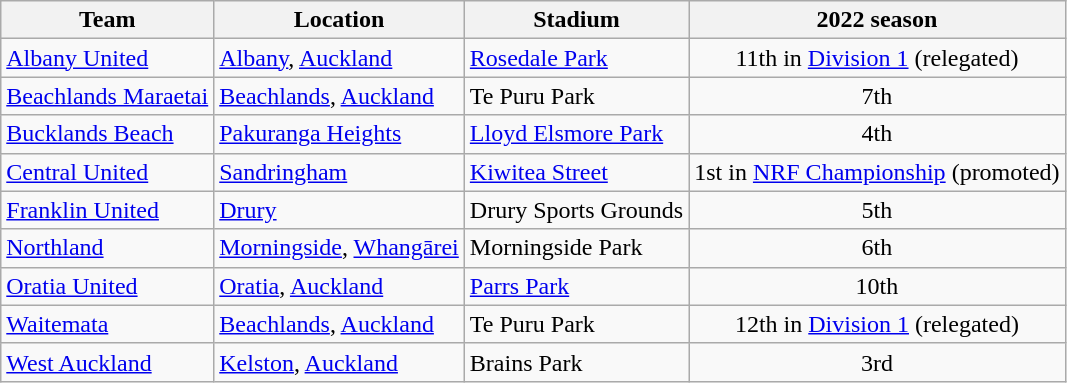<table class="wikitable sortable">
<tr>
<th>Team</th>
<th>Location</th>
<th>Stadium</th>
<th>2022 season</th>
</tr>
<tr>
<td><a href='#'>Albany United</a></td>
<td><a href='#'>Albany</a>, <a href='#'>Auckland</a></td>
<td><a href='#'>Rosedale Park</a></td>
<td align="center">11th in <a href='#'>Division 1</a> (relegated)</td>
</tr>
<tr>
<td><a href='#'>Beachlands Maraetai</a></td>
<td><a href='#'>Beachlands</a>, <a href='#'>Auckland</a></td>
<td>Te Puru Park</td>
<td align="center">7th</td>
</tr>
<tr>
<td><a href='#'>Bucklands Beach</a></td>
<td><a href='#'>Pakuranga Heights</a></td>
<td><a href='#'>Lloyd Elsmore Park</a></td>
<td align="center">4th</td>
</tr>
<tr>
<td><a href='#'>Central United</a></td>
<td><a href='#'>Sandringham</a></td>
<td><a href='#'>Kiwitea Street</a></td>
<td align="center">1st in <a href='#'>NRF Championship</a> (promoted)</td>
</tr>
<tr>
<td><a href='#'>Franklin United</a></td>
<td><a href='#'>Drury</a></td>
<td>Drury Sports Grounds</td>
<td align="center">5th</td>
</tr>
<tr>
<td><a href='#'>Northland</a></td>
<td><a href='#'>Morningside</a>, <a href='#'>Whangārei</a></td>
<td>Morningside Park</td>
<td align="center">6th</td>
</tr>
<tr>
<td><a href='#'>Oratia United</a></td>
<td><a href='#'>Oratia</a>, <a href='#'>Auckland</a></td>
<td><a href='#'>Parrs Park</a></td>
<td align="center">10th</td>
</tr>
<tr>
<td><a href='#'>Waitemata</a></td>
<td><a href='#'>Beachlands</a>, <a href='#'>Auckland</a></td>
<td>Te Puru Park</td>
<td align="center">12th in <a href='#'>Division 1</a> (relegated)</td>
</tr>
<tr>
<td><a href='#'>West Auckland</a></td>
<td><a href='#'>Kelston</a>, <a href='#'>Auckland</a></td>
<td>Brains Park</td>
<td align="center">3rd</td>
</tr>
</table>
